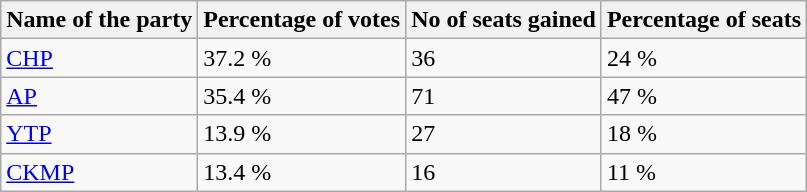<table class="wikitable sortable">
<tr>
<th>Name of the party</th>
<th>Percentage of votes</th>
<th>No of seats gained</th>
<th>Percentage of seats</th>
</tr>
<tr>
<td><a href='#'>CHP</a></td>
<td>37.2 %</td>
<td>36</td>
<td>24 %</td>
</tr>
<tr>
<td><a href='#'>AP</a></td>
<td>35.4 %</td>
<td>71</td>
<td>47 %</td>
</tr>
<tr>
<td><a href='#'>YTP</a></td>
<td>13.9 %</td>
<td>27</td>
<td>18 %</td>
</tr>
<tr>
<td><a href='#'>CKMP</a></td>
<td>13.4 %</td>
<td>16</td>
<td>11 %</td>
</tr>
</table>
